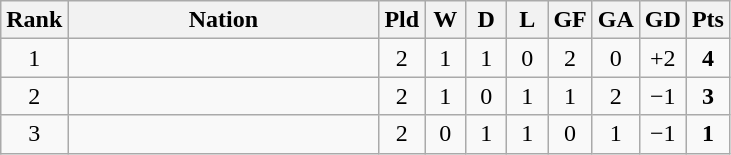<table class="wikitable" style="text-align: center;">
<tr>
<th width=5>Rank</th>
<th width=200>Nation</th>
<th width=20>Pld</th>
<th width=20>W</th>
<th width=20>D</th>
<th width=20>L</th>
<th width=20>GF</th>
<th width=20>GA</th>
<th width=20>GD</th>
<th width=20>Pts</th>
</tr>
<tr>
<td>1</td>
<td style="text-align:left"></td>
<td>2</td>
<td>1</td>
<td>1</td>
<td>0</td>
<td>2</td>
<td>0</td>
<td>+2</td>
<td><strong>4</strong></td>
</tr>
<tr>
<td>2</td>
<td style="text-align:left"></td>
<td>2</td>
<td>1</td>
<td>0</td>
<td>1</td>
<td>1</td>
<td>2</td>
<td>−1</td>
<td><strong>3</strong></td>
</tr>
<tr>
<td>3</td>
<td style="text-align:left"></td>
<td>2</td>
<td>0</td>
<td>1</td>
<td>1</td>
<td>0</td>
<td>1</td>
<td>−1</td>
<td><strong>1</strong></td>
</tr>
</table>
